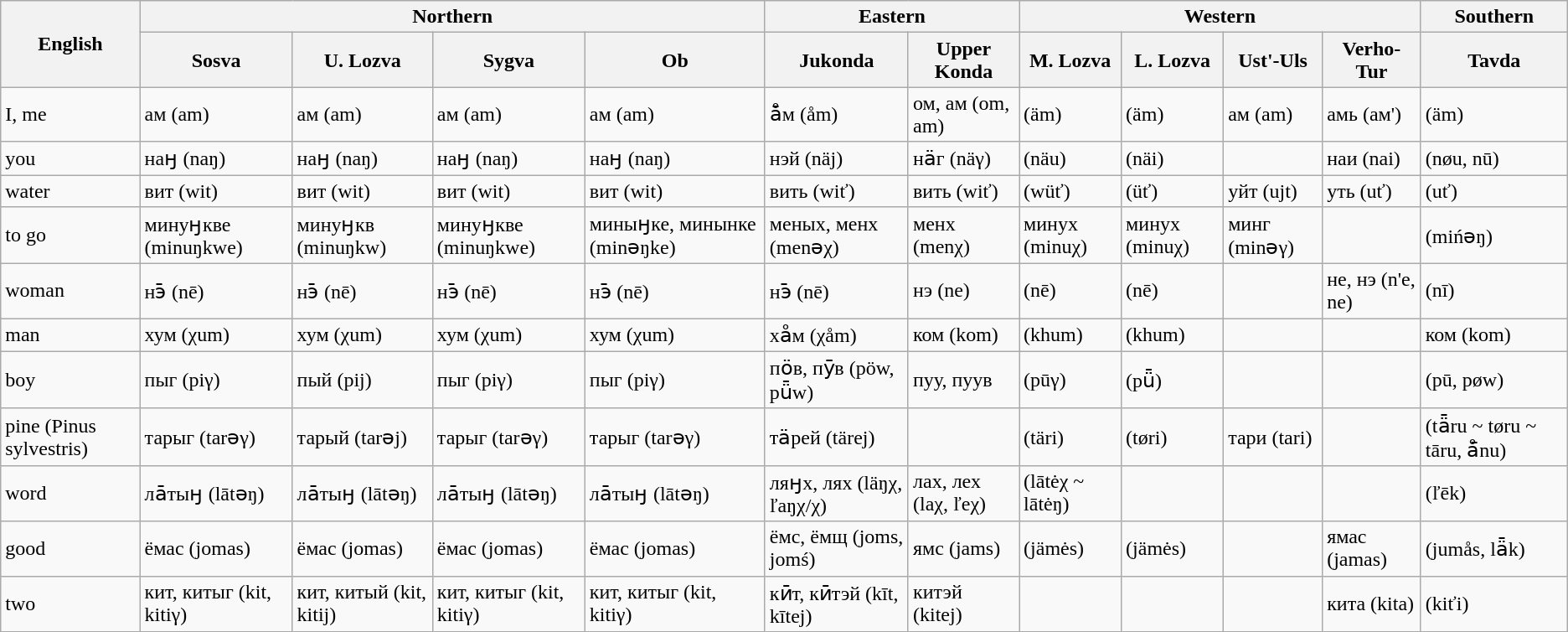<table class="wikitable"">
<tr>
<th rowspan="2">English</th>
<th colspan="4">Northern </th>
<th colspan="2">Eastern </th>
<th colspan="4">Western </th>
<th colspan="1">Southern </th>
</tr>
<tr>
<th>Sosva</th>
<th>U. Lozva </th>
<th>Sygva</th>
<th>Ob </th>
<th>Jukonda</th>
<th>Upper Konda</th>
<th>M. Lozva</th>
<th>L. Lozva</th>
<th>Ust'-Uls </th>
<th>Verho-Tur </th>
<th>Tavda</th>
</tr>
<tr>
<td>I, me</td>
<td>ам (am)</td>
<td>ам (am)</td>
<td>ам (am)</td>
<td>ам (am)</td>
<td>а̊̄м (åm)</td>
<td>ом, ам (om, am)</td>
<td>(äm)</td>
<td>(äm)</td>
<td>ам (am)</td>
<td>амь (ам')</td>
<td>(äm)</td>
</tr>
<tr>
<td>you</td>
<td>наӈ (naŋ)</td>
<td>наӈ (naŋ)</td>
<td>наӈ (naŋ)</td>
<td>наӈ (naŋ)</td>
<td>нэй (näj)</td>
<td>нӓг (näγ)</td>
<td>(näu)</td>
<td>(näi)</td>
<td></td>
<td>наи (nai)</td>
<td>(nøu, nū)</td>
</tr>
<tr>
<td>water</td>
<td>вит (wit)</td>
<td>вит (wit)</td>
<td>вит (wit)</td>
<td>вит (wit)</td>
<td>вить (wiť)</td>
<td>вить (wiť)</td>
<td>(wüť)</td>
<td>(üť)</td>
<td>уйт (ujt)</td>
<td>уть (uť)</td>
<td>(uť)</td>
</tr>
<tr>
<td>to go</td>
<td>минуӈкве (minuŋkwe)</td>
<td>минуӈкв (minuŋkw)</td>
<td>минуӈкве (minuŋkwe)</td>
<td>миныӈке, минынке (minəŋke)</td>
<td>меных, менх (menəχ)</td>
<td>менх (menχ)</td>
<td>минух (minuχ)</td>
<td>минух (minuχ)</td>
<td>минг (minəγ)</td>
<td></td>
<td>(mińəŋ)</td>
</tr>
<tr>
<td>woman</td>
<td>нэ̄ (nē)</td>
<td>нэ̄ (nē)</td>
<td>нэ̄ (nē)</td>
<td>нэ̄ (nē)</td>
<td>нэ̄ (nē)</td>
<td>нэ (ne)</td>
<td>(nē)</td>
<td>(nē)</td>
<td></td>
<td>не, нэ (n'e, ne)</td>
<td>(nī)</td>
</tr>
<tr>
<td>man</td>
<td>хум (χum)</td>
<td>хум (χum)</td>
<td>хум (χum)</td>
<td>хум (χum)</td>
<td>ха̊м (χåm)</td>
<td>ком (kom)</td>
<td>(khum)</td>
<td>(khum)</td>
<td></td>
<td></td>
<td>ком (kom)</td>
</tr>
<tr>
<td>boy</td>
<td>пыг (piγ)</td>
<td>пый (pij)</td>
<td>пыг (piγ)</td>
<td>пыг (piγ)</td>
<td>пӧв, пӱ̄в (pöw, pǖw)</td>
<td>пуу, пуув</td>
<td>(pūγ)</td>
<td>(pǖ)</td>
<td></td>
<td></td>
<td>(pū, pøw)</td>
</tr>
<tr>
<td>pine (Pinus sylvestris)</td>
<td>тарыг (tarəγ)</td>
<td>тарый (tarəj)</td>
<td>тарыг (tarəγ)</td>
<td>тарыг (tarəγ)</td>
<td>тӓрей (tärej)</td>
<td></td>
<td>(täri)</td>
<td>(tøri)</td>
<td>тари (tari)</td>
<td></td>
<td>(tǟru ~ tøru ~ tāru, å̄nu)</td>
</tr>
<tr>
<td>word</td>
<td>ла̄тыӈ (lātəŋ)</td>
<td>ла̄тыӈ (lātəŋ)</td>
<td>ла̄тыӈ (lātəŋ)</td>
<td>ла̄тыӈ (lātəŋ)</td>
<td>ляӈх, лях (läŋχ, ľaŋχ/χ)</td>
<td>лах, лех (laχ, ľeχ)</td>
<td>(lātėχ ~ lātėŋ)</td>
<td></td>
<td></td>
<td></td>
<td>(ľēk)</td>
</tr>
<tr>
<td>good</td>
<td>ёмас (jomas)</td>
<td>ёмас (jomas)</td>
<td>ёмас (jomas)</td>
<td>ёмас (jomas)</td>
<td>ёмс, ёмщ (joms, jomś)</td>
<td>ямс (jams)</td>
<td>(jämės)</td>
<td>(jämės)</td>
<td></td>
<td>ямас (jamas)</td>
<td>(jumås, lǟk)</td>
</tr>
<tr>
<td>two</td>
<td>кит, китыг (kit, kitiγ)</td>
<td>кит, китый (kit, kitij)</td>
<td>кит, китыг (kit, kitiγ)</td>
<td>кит, китыг (kit, kitiγ)</td>
<td>кӣт, кӣтэй (kīt, kītej)</td>
<td>китэй (kitej)</td>
<td></td>
<td></td>
<td></td>
<td>кита (kita)</td>
<td>(kiťi)</td>
</tr>
</table>
